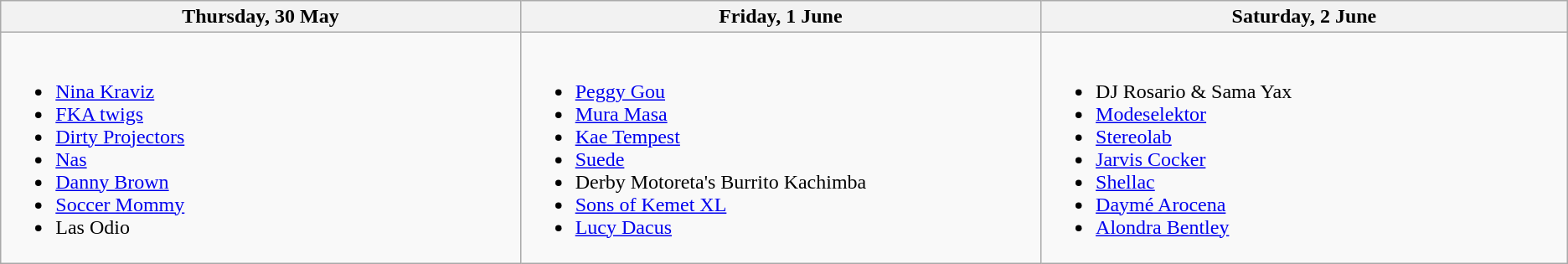<table class="wikitable">
<tr>
<th width="500">Thursday, 30 May</th>
<th width="500">Friday, 1 June</th>
<th width="500">Saturday, 2 June</th>
</tr>
<tr valign="top">
<td><br><ul><li><a href='#'>Nina Kraviz</a></li><li><a href='#'>FKA twigs</a></li><li><a href='#'>Dirty Projectors</a></li><li><a href='#'>Nas</a></li><li><a href='#'>Danny Brown</a></li><li><a href='#'>Soccer Mommy</a></li><li>Las Odio</li></ul></td>
<td><br><ul><li><a href='#'>Peggy Gou</a></li><li><a href='#'>Mura Masa</a></li><li><a href='#'>Kae Tempest</a></li><li><a href='#'>Suede</a></li><li>Derby Motoreta's Burrito Kachimba</li><li><a href='#'>Sons of Kemet XL</a></li><li><a href='#'>Lucy Dacus</a></li></ul></td>
<td><br><ul><li>DJ Rosario & Sama Yax</li><li><a href='#'>Modeselektor</a></li><li><a href='#'>Stereolab</a></li><li><a href='#'>Jarvis Cocker</a></li><li><a href='#'>Shellac</a></li><li><a href='#'>Daymé Arocena</a></li><li><a href='#'>Alondra Bentley</a></li></ul></td>
</tr>
</table>
